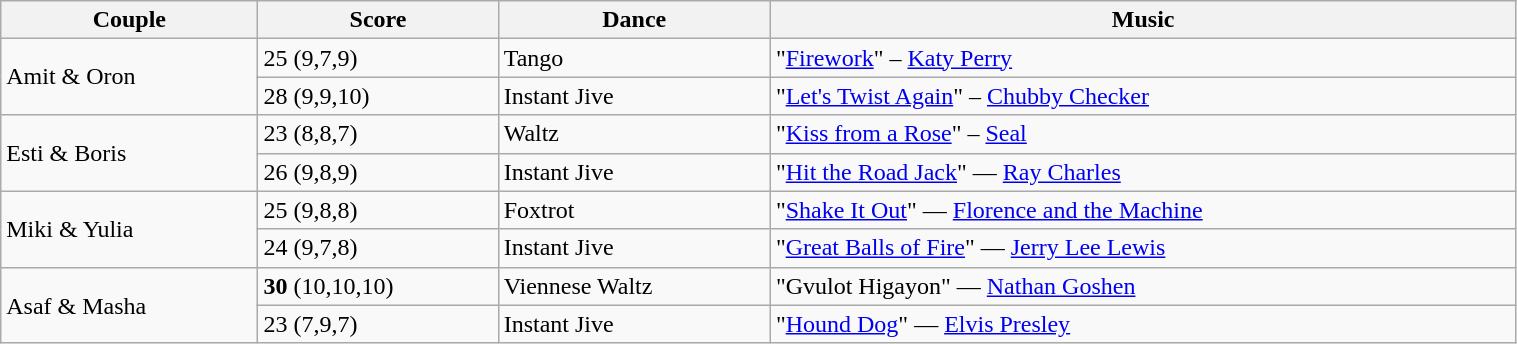<table class="wikitable" style="width:80%;">
<tr>
<th>Couple</th>
<th>Score</th>
<th>Dance</th>
<th>Music</th>
</tr>
<tr>
<td rowspan=2>Amit & Oron</td>
<td>25 (9,7,9)</td>
<td>Tango</td>
<td>"<a href='#'>Firework</a>" – <a href='#'>Katy Perry</a></td>
</tr>
<tr>
<td>28 (9,9,10)</td>
<td>Instant Jive</td>
<td>"<a href='#'>Let's Twist Again</a>" – <a href='#'>Chubby Checker</a></td>
</tr>
<tr>
<td rowspan=2>Esti & Boris</td>
<td>23 (8,8,7)</td>
<td>Waltz</td>
<td>"<a href='#'>Kiss from a Rose</a>" – <a href='#'>Seal</a></td>
</tr>
<tr>
<td>26 (9,8,9)</td>
<td>Instant Jive</td>
<td>"<a href='#'>Hit the Road Jack</a>" — <a href='#'>Ray Charles</a></td>
</tr>
<tr>
<td rowspan=2>Miki & Yulia</td>
<td>25 (9,8,8)</td>
<td>Foxtrot</td>
<td>"<a href='#'>Shake It Out</a>" — <a href='#'>Florence and the Machine</a></td>
</tr>
<tr>
<td>24 (9,7,8)</td>
<td>Instant Jive</td>
<td>"<a href='#'>Great Balls of Fire</a>" — <a href='#'>Jerry Lee Lewis</a></td>
</tr>
<tr>
<td rowspan=2>Asaf & Masha</td>
<td><strong>30</strong> (10,10,10)</td>
<td>Viennese Waltz</td>
<td>"Gvulot Higayon" — <a href='#'>Nathan Goshen</a></td>
</tr>
<tr>
<td>23 (7,9,7)</td>
<td>Instant Jive</td>
<td>"<a href='#'>Hound Dog</a>" — <a href='#'>Elvis Presley</a></td>
</tr>
</table>
